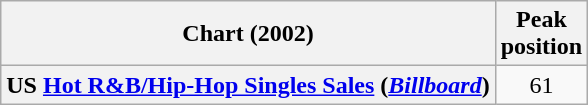<table class="wikitable sortable plainrowheaders" style="text-align:center">
<tr>
<th>Chart (2002)</th>
<th>Peak<br>position</th>
</tr>
<tr>
<th scope="row">US <a href='#'>Hot R&B/Hip-Hop Singles Sales</a> (<em><a href='#'>Billboard</a></em>)</th>
<td align="center">61</td>
</tr>
</table>
